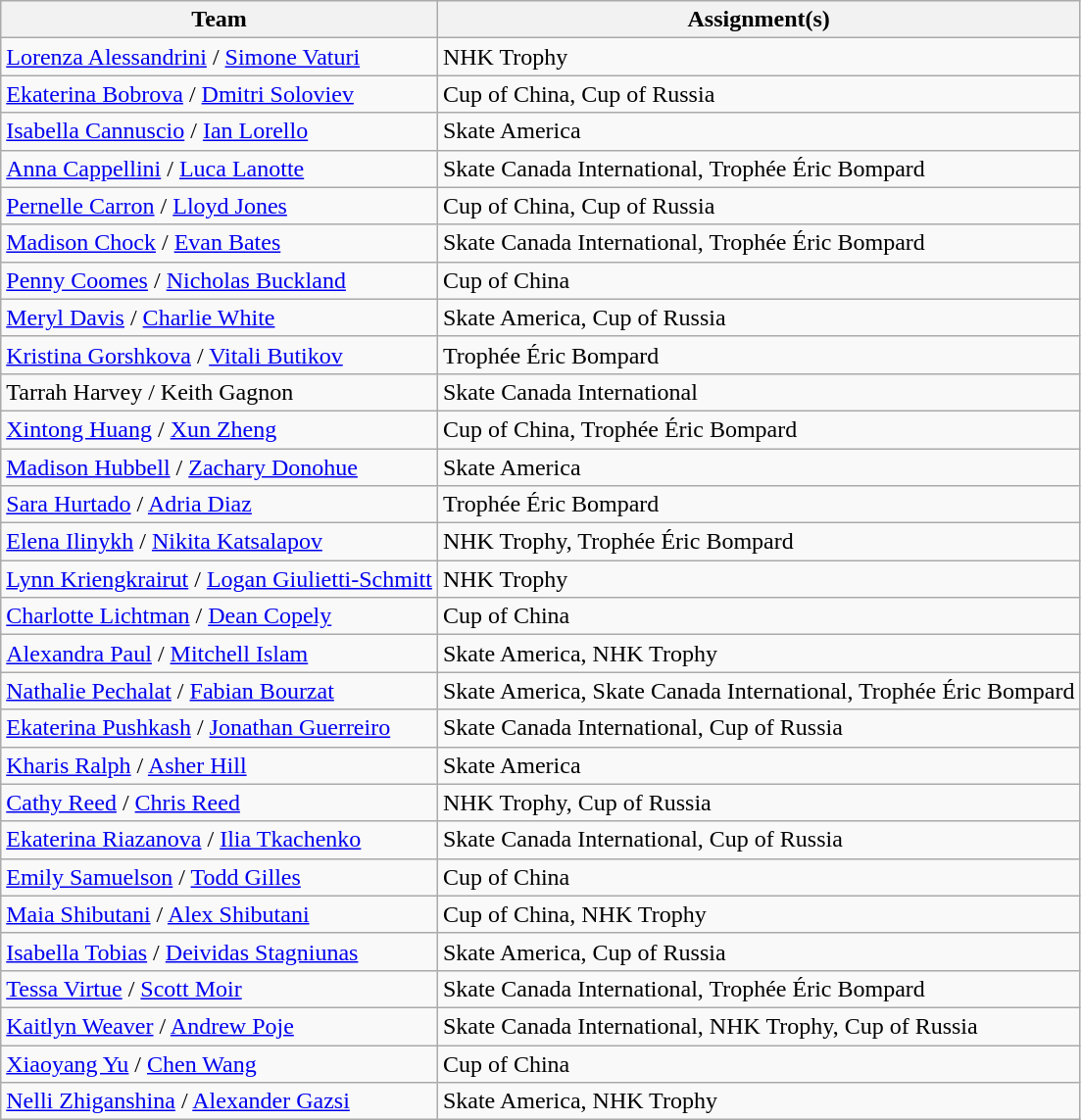<table class="wikitable">
<tr>
<th>Team</th>
<th>Assignment(s)</th>
</tr>
<tr>
<td><a href='#'>Lorenza Alessandrini</a> / <a href='#'>Simone Vaturi</a></td>
<td>NHK Trophy</td>
</tr>
<tr>
<td><a href='#'>Ekaterina Bobrova</a> / <a href='#'>Dmitri Soloviev</a></td>
<td>Cup of China, Cup of Russia</td>
</tr>
<tr>
<td><a href='#'>Isabella Cannuscio</a> / <a href='#'>Ian Lorello</a></td>
<td>Skate America</td>
</tr>
<tr>
<td><a href='#'>Anna Cappellini</a> / <a href='#'>Luca Lanotte</a></td>
<td>Skate Canada International, Trophée Éric Bompard</td>
</tr>
<tr>
<td><a href='#'>Pernelle Carron</a> / <a href='#'>Lloyd Jones</a></td>
<td>Cup of China, Cup of Russia</td>
</tr>
<tr>
<td><a href='#'>Madison Chock</a> / <a href='#'>Evan Bates</a></td>
<td>Skate Canada International, Trophée Éric Bompard</td>
</tr>
<tr>
<td><a href='#'>Penny Coomes</a> / <a href='#'>Nicholas Buckland</a></td>
<td>Cup of China</td>
</tr>
<tr>
<td><a href='#'>Meryl Davis</a> / <a href='#'>Charlie White</a></td>
<td>Skate America, Cup of Russia</td>
</tr>
<tr>
<td><a href='#'>Kristina Gorshkova</a> / <a href='#'>Vitali Butikov</a></td>
<td>Trophée Éric Bompard</td>
</tr>
<tr>
<td>Tarrah Harvey / Keith Gagnon</td>
<td>Skate Canada International</td>
</tr>
<tr>
<td><a href='#'>Xintong Huang</a> / <a href='#'>Xun Zheng</a></td>
<td>Cup of China, Trophée Éric Bompard</td>
</tr>
<tr>
<td><a href='#'>Madison Hubbell</a> / <a href='#'>Zachary Donohue</a></td>
<td>Skate America</td>
</tr>
<tr>
<td><a href='#'>Sara Hurtado</a> / <a href='#'>Adria Diaz</a></td>
<td>Trophée Éric Bompard</td>
</tr>
<tr>
<td><a href='#'>Elena Ilinykh</a> / <a href='#'>Nikita Katsalapov</a></td>
<td>NHK Trophy, Trophée Éric Bompard</td>
</tr>
<tr>
<td><a href='#'>Lynn Kriengkrairut</a> / <a href='#'>Logan Giulietti-Schmitt</a></td>
<td>NHK Trophy</td>
</tr>
<tr>
<td><a href='#'>Charlotte Lichtman</a> / <a href='#'>Dean Copely</a></td>
<td>Cup of China</td>
</tr>
<tr>
<td><a href='#'>Alexandra Paul</a> / <a href='#'>Mitchell Islam</a></td>
<td>Skate America, NHK Trophy</td>
</tr>
<tr>
<td><a href='#'>Nathalie Pechalat</a> / <a href='#'>Fabian Bourzat</a></td>
<td>Skate America, Skate Canada International, Trophée Éric Bompard</td>
</tr>
<tr>
<td><a href='#'>Ekaterina Pushkash</a> / <a href='#'>Jonathan Guerreiro</a></td>
<td>Skate Canada International, Cup of Russia</td>
</tr>
<tr>
<td><a href='#'>Kharis Ralph</a> / <a href='#'>Asher Hill</a></td>
<td>Skate America</td>
</tr>
<tr>
<td><a href='#'>Cathy Reed</a> / <a href='#'>Chris Reed</a></td>
<td>NHK Trophy, Cup of Russia</td>
</tr>
<tr>
<td><a href='#'>Ekaterina Riazanova</a> / <a href='#'>Ilia Tkachenko</a></td>
<td>Skate Canada International, Cup of Russia</td>
</tr>
<tr>
<td><a href='#'>Emily Samuelson</a> / <a href='#'>Todd Gilles</a></td>
<td>Cup of China</td>
</tr>
<tr>
<td><a href='#'>Maia Shibutani</a> / <a href='#'>Alex Shibutani</a></td>
<td>Cup of China, NHK Trophy</td>
</tr>
<tr>
<td><a href='#'>Isabella Tobias</a> / <a href='#'>Deividas Stagniunas</a></td>
<td>Skate America, Cup of Russia</td>
</tr>
<tr>
<td><a href='#'>Tessa Virtue</a> / <a href='#'>Scott Moir</a></td>
<td>Skate Canada International, Trophée Éric Bompard</td>
</tr>
<tr>
<td><a href='#'>Kaitlyn Weaver</a> / <a href='#'>Andrew Poje</a></td>
<td>Skate Canada International, NHK Trophy, Cup of Russia</td>
</tr>
<tr>
<td><a href='#'>Xiaoyang Yu</a> / <a href='#'>Chen Wang</a></td>
<td>Cup of China</td>
</tr>
<tr>
<td><a href='#'>Nelli Zhiganshina</a> / <a href='#'>Alexander Gazsi</a></td>
<td>Skate America, NHK Trophy</td>
</tr>
</table>
